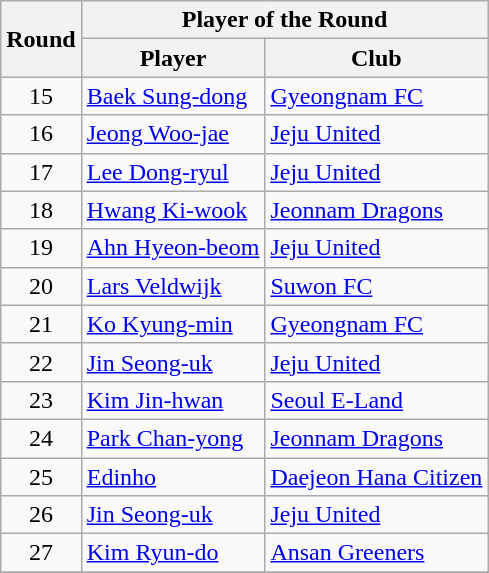<table class="wikitable">
<tr>
<th rowspan="2">Round</th>
<th colspan="2">Player of the Round</th>
</tr>
<tr>
<th>Player</th>
<th>Club</th>
</tr>
<tr>
<td align=center>15</td>
<td> <a href='#'>Baek Sung-dong</a></td>
<td><a href='#'>Gyeongnam FC</a></td>
</tr>
<tr>
<td align=center>16</td>
<td> <a href='#'>Jeong Woo-jae</a></td>
<td><a href='#'>Jeju United</a></td>
</tr>
<tr>
<td align=center>17</td>
<td> <a href='#'>Lee Dong-ryul</a></td>
<td><a href='#'>Jeju United</a></td>
</tr>
<tr>
<td align=center>18</td>
<td> <a href='#'>Hwang Ki-wook</a></td>
<td><a href='#'>Jeonnam Dragons</a></td>
</tr>
<tr>
<td align=center>19</td>
<td> <a href='#'>Ahn Hyeon-beom</a></td>
<td><a href='#'>Jeju United</a></td>
</tr>
<tr>
<td align=center>20</td>
<td> <a href='#'>Lars Veldwijk</a></td>
<td><a href='#'>Suwon FC</a></td>
</tr>
<tr>
<td align=center>21</td>
<td> <a href='#'>Ko Kyung-min</a></td>
<td><a href='#'>Gyeongnam FC</a></td>
</tr>
<tr>
<td align=center>22</td>
<td> <a href='#'>Jin Seong-uk</a></td>
<td><a href='#'>Jeju United</a></td>
</tr>
<tr>
<td align=center>23</td>
<td> <a href='#'>Kim Jin-hwan</a></td>
<td><a href='#'>Seoul E-Land</a></td>
</tr>
<tr>
<td align=center>24</td>
<td> <a href='#'>Park Chan-yong</a></td>
<td><a href='#'>Jeonnam Dragons</a></td>
</tr>
<tr>
<td align=center>25</td>
<td> <a href='#'>Edinho</a></td>
<td><a href='#'>Daejeon Hana Citizen</a></td>
</tr>
<tr>
<td align=center>26</td>
<td> <a href='#'>Jin Seong-uk</a></td>
<td><a href='#'>Jeju United</a></td>
</tr>
<tr>
<td align=center>27</td>
<td> <a href='#'>Kim Ryun-do</a></td>
<td><a href='#'>Ansan Greeners</a></td>
</tr>
<tr>
</tr>
</table>
